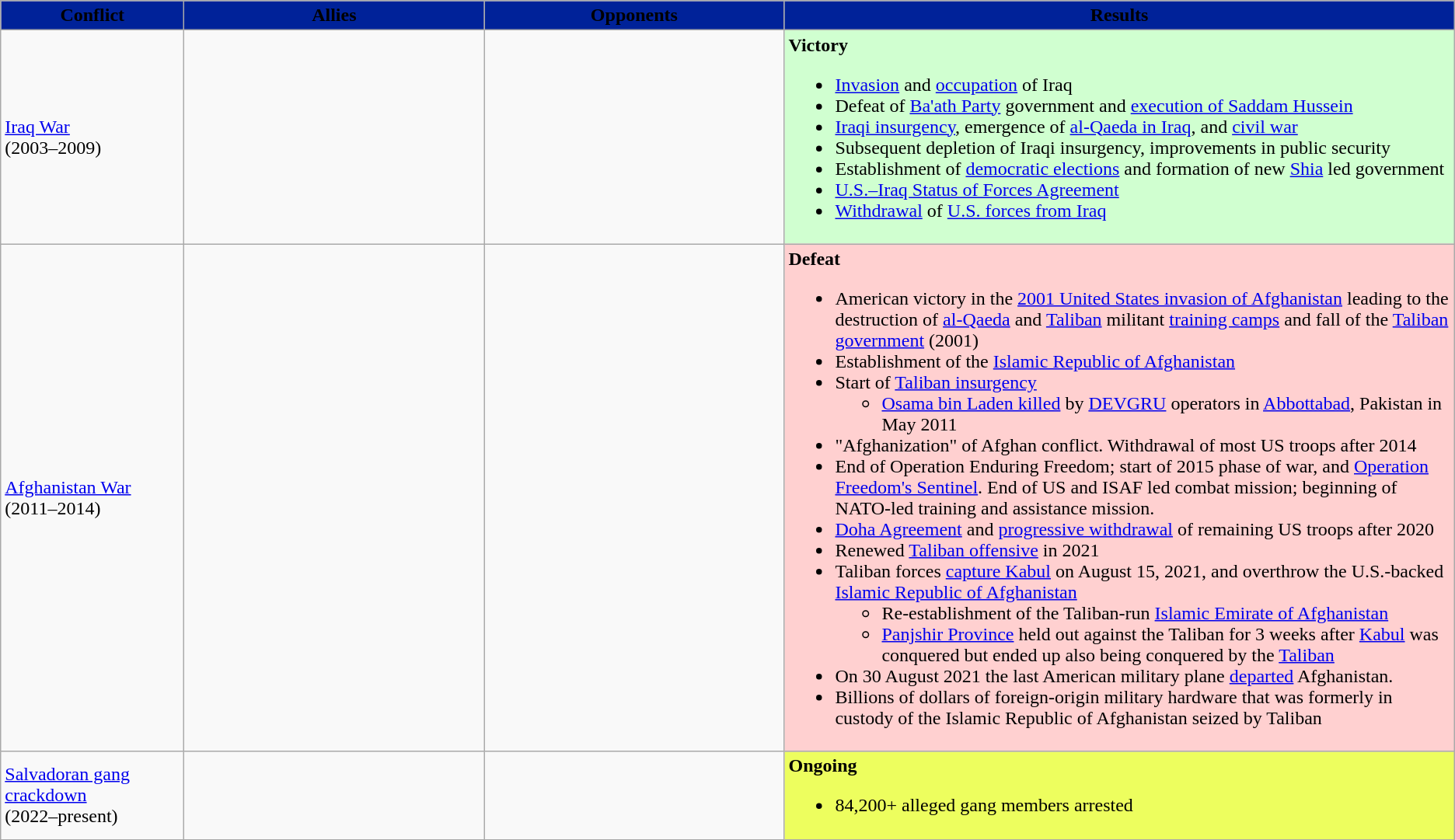<table class="wikitable">
<tr>
<th style="background:#002299" rowspan="1" width="150px"><span>Conflict</span></th>
<th style="background:#002299" rowspan="1" width="250px"><span>Allies</span></th>
<th style="background:#002299" rowspan="1" width="250px"><span>Opponents</span></th>
<th style="background:#002299" rowspan="1"><span>Results</span></th>
</tr>
<tr>
<td><a href='#'>Iraq War</a><br>(2003–2009)</td>
<td></td>
<td><br></td>
<td style="background:#D0FFD0"><strong>Victory</strong><br><ul><li><a href='#'>Invasion</a> and <a href='#'>occupation</a> of Iraq</li><li>Defeat of <a href='#'>Ba'ath Party</a> government and <a href='#'>execution of Saddam Hussein</a></li><li><a href='#'>Iraqi insurgency</a>, emergence of <a href='#'>al-Qaeda in Iraq</a>, and <a href='#'>civil war</a></li><li>Subsequent depletion of Iraqi insurgency, improvements in public security</li><li>Establishment of <a href='#'>democratic elections</a> and formation of new <a href='#'>Shia</a> led government</li><li><a href='#'>U.S.–Iraq Status of Forces Agreement</a></li><li><a href='#'>Withdrawal</a> of <a href='#'>U.S. forces from Iraq</a></li></ul></td>
</tr>
<tr>
<td><a href='#'>Afghanistan War</a><br>(2011–2014)</td>
<td><br></td>
<td></td>
<td style="background:#FFD0D0"><strong>Defeat</strong><br><ul><li>American victory in the <a href='#'>2001 United States invasion of Afghanistan</a> leading to the destruction of <a href='#'>al-Qaeda</a> and <a href='#'>Taliban</a> militant <a href='#'>training camps</a> and fall of the <a href='#'>Taliban government</a> (2001)</li><li>Establishment of the <a href='#'>Islamic Republic of Afghanistan</a></li><li>Start of <a href='#'>Taliban insurgency</a><ul><li><a href='#'>Osama bin Laden killed</a> by <a href='#'>DEVGRU</a> operators in <a href='#'>Abbottabad</a>, Pakistan in May 2011</li></ul></li><li>"Afghanization" of Afghan conflict. Withdrawal of most US troops after 2014</li><li>End of Operation Enduring Freedom; start of 2015 phase of war, and <a href='#'>Operation Freedom's Sentinel</a>. End of US and ISAF led combat mission; beginning of NATO-led training and assistance mission.</li><li><a href='#'>Doha Agreement</a> and <a href='#'>progressive withdrawal</a> of remaining US troops after 2020</li><li>Renewed <a href='#'>Taliban offensive</a> in 2021</li><li>Taliban forces <a href='#'>capture Kabul</a> on August 15, 2021, and overthrow the U.S.-backed <a href='#'>Islamic Republic of Afghanistan</a><ul><li>Re-establishment of the Taliban-run <a href='#'>Islamic Emirate of Afghanistan</a></li><li><a href='#'>Panjshir Province</a> held out against the Taliban for 3 weeks after <a href='#'>Kabul</a> was conquered but ended up also being conquered by the <a href='#'>Taliban</a></li></ul></li><li>On 30 August 2021 the last American military plane <a href='#'>departed</a> Afghanistan.</li><li>Billions of dollars of foreign-origin military hardware that was formerly in custody of the Islamic Republic of Afghanistan seized by Taliban</li></ul></td>
</tr>
<tr>
<td><a href='#'>Salvadoran gang crackdown</a><br>(2022–present)</td>
<td></td>
<td></td>
<td style="background:#EDFE5E"><strong>Ongoing</strong><br><ul><li>84,200+ alleged gang members arrested </li></ul></td>
</tr>
</table>
